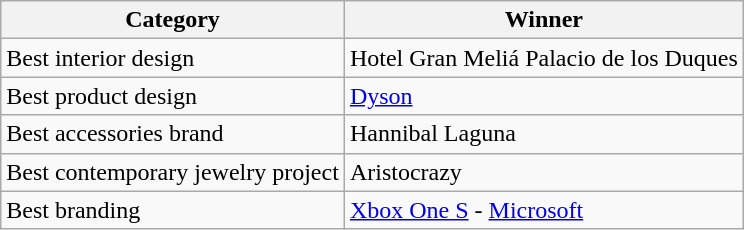<table class="wikitable">
<tr>
<th>Category</th>
<th>Winner</th>
</tr>
<tr>
<td>Best interior design</td>
<td>Hotel Gran Meliá Palacio de los Duques</td>
</tr>
<tr>
<td>Best product design</td>
<td><a href='#'>Dyson</a></td>
</tr>
<tr>
<td>Best accessories brand</td>
<td>Hannibal Laguna</td>
</tr>
<tr>
<td>Best contemporary jewelry project</td>
<td>Aristocrazy</td>
</tr>
<tr>
<td>Best branding</td>
<td><a href='#'>Xbox One S</a> - <a href='#'>Microsoft</a></td>
</tr>
</table>
